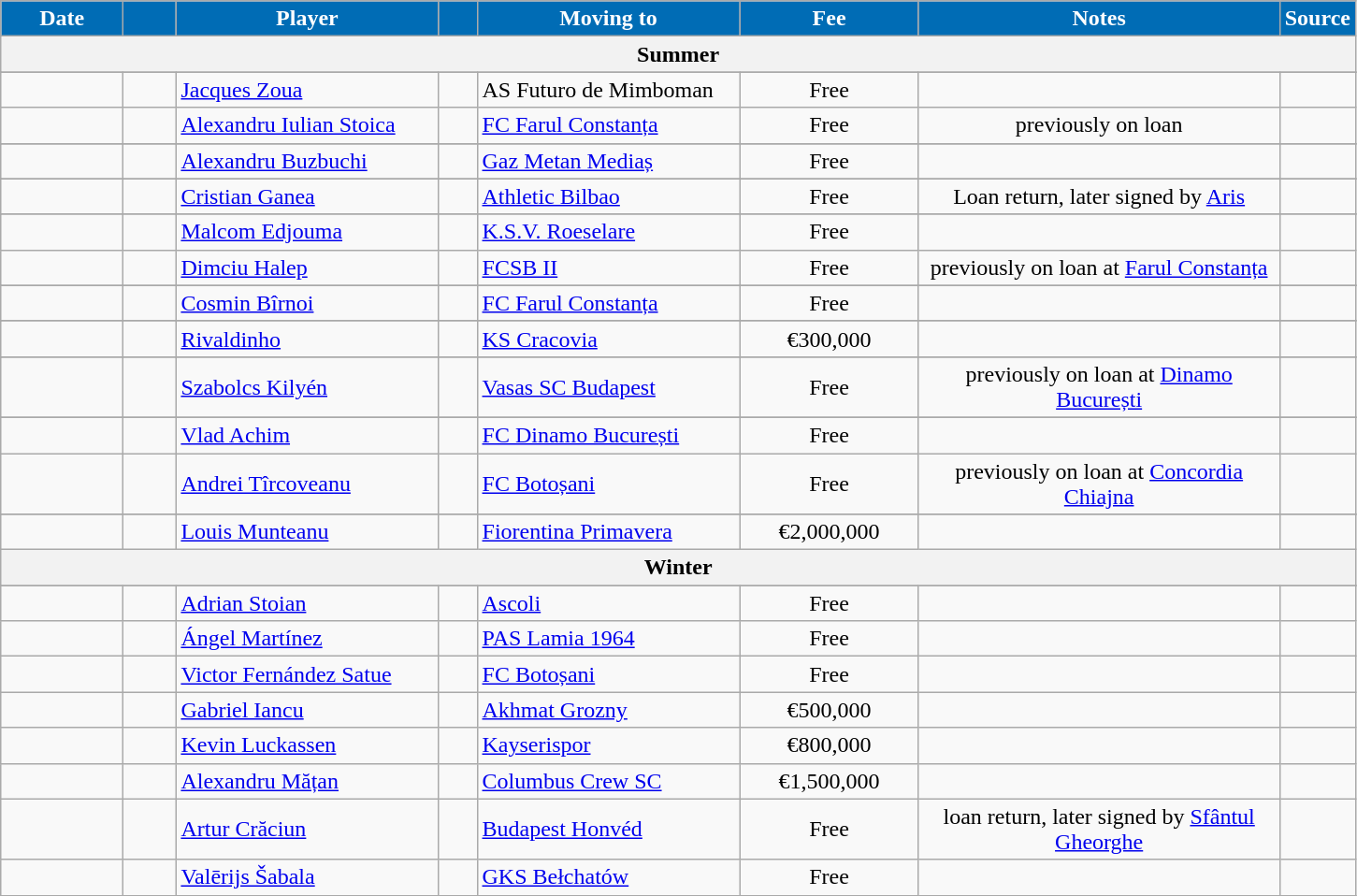<table class="wikitable sortable">
<tr>
<th style="width:80px; background:#006cb5; color: white;">Date</th>
<th style="width:30px; background:#006cb5; color: white;"></th>
<th style="width:180px; background:#006cb5; color: white;">Player</th>
<th style="width:20px; background:#006cb5; color: white;"></th>
<th style="width:180px; background:#006cb5; color: white;">Moving to</th>
<th style="width:120px; background:#006cb5; color: white;" class="unsortable">Fee</th>
<th style="width:250px; background:#006cb5; color: white;" class="unsortable">Notes</th>
<th style="width:20px; background:#006cb5; color: white;">Source</th>
</tr>
<tr>
<th colspan=8>Summer</th>
</tr>
<tr>
</tr>
<tr>
</tr>
<tr>
<td></td>
<td align=center></td>
<td> <a href='#'>Jacques Zoua</a></td>
<td align=center></td>
<td> AS Futuro de Mimboman</td>
<td align=center>Free</td>
<td align=center></td>
<td></td>
</tr>
<tr>
<td></td>
<td align=center></td>
<td> <a href='#'>Alexandru Iulian Stoica</a></td>
<td align=center></td>
<td> <a href='#'>FC Farul Constanța</a></td>
<td align=center>Free</td>
<td align=center>previously on loan</td>
<td></td>
</tr>
<tr>
</tr>
<tr>
<td></td>
<td align=center></td>
<td> <a href='#'>Alexandru Buzbuchi</a></td>
<td align=center></td>
<td> <a href='#'>Gaz Metan Mediaș</a></td>
<td align=center>Free</td>
<td align=center></td>
<td></td>
</tr>
<tr>
</tr>
<tr>
<td></td>
<td align=center></td>
<td> <a href='#'>Cristian Ganea</a></td>
<td align=center></td>
<td> <a href='#'>Athletic Bilbao</a></td>
<td align=center>Free</td>
<td align=center>Loan return, later signed by  <a href='#'>Aris</a></td>
<td></td>
</tr>
<tr>
</tr>
<tr>
<td></td>
<td align=center></td>
<td> <a href='#'>Malcom Edjouma</a></td>
<td align=center></td>
<td> <a href='#'>K.S.V. Roeselare</a></td>
<td align=center>Free</td>
<td align=center></td>
<td></td>
</tr>
<tr>
<td></td>
<td align=center></td>
<td> <a href='#'>Dimciu Halep</a></td>
<td align=center></td>
<td> <a href='#'>FCSB II</a></td>
<td align=center>Free</td>
<td align=center>previously on loan at <a href='#'>Farul Constanța</a></td>
<td></td>
</tr>
<tr>
</tr>
<tr>
<td></td>
<td align=center></td>
<td> <a href='#'>Cosmin Bîrnoi</a></td>
<td align=center></td>
<td> <a href='#'>FC Farul Constanța</a></td>
<td align=center>Free</td>
<td align=center></td>
<td></td>
</tr>
<tr>
</tr>
<tr>
<td></td>
<td align=center></td>
<td> <a href='#'>Rivaldinho</a></td>
<td align=center></td>
<td> <a href='#'>KS Cracovia</a></td>
<td align=center>€300,000</td>
<td align=center></td>
<td></td>
</tr>
<tr>
</tr>
<tr>
<td></td>
<td align=center></td>
<td> <a href='#'>Szabolcs Kilyén</a></td>
<td align=center></td>
<td> <a href='#'>Vasas SC Budapest</a></td>
<td align=center>Free</td>
<td align=center>previously on loan at <a href='#'>Dinamo București</a></td>
<td></td>
</tr>
<tr>
</tr>
<tr>
<td></td>
<td align=center></td>
<td> <a href='#'>Vlad Achim</a></td>
<td align=center></td>
<td> <a href='#'>FC Dinamo București</a></td>
<td align=center>Free</td>
<td align=center></td>
<td></td>
</tr>
<tr |->
<td></td>
<td align=center></td>
<td> <a href='#'>Andrei Tîrcoveanu</a></td>
<td align=center></td>
<td> <a href='#'>FC Botoșani</a></td>
<td align=center>Free</td>
<td align=center>previously on loan at <a href='#'>Concordia Chiajna</a></td>
<td></td>
</tr>
<tr>
</tr>
<tr>
<td></td>
<td align=center></td>
<td> <a href='#'>Louis Munteanu</a></td>
<td align=center></td>
<td> <a href='#'>Fiorentina Primavera</a></td>
<td align=center>€2,000,000</td>
<td align=center></td>
<td></td>
</tr>
<tr>
<th colspan=8>Winter</th>
</tr>
<tr>
</tr>
<tr>
<td></td>
<td align=center></td>
<td> <a href='#'>Adrian Stoian</a></td>
<td align=center></td>
<td> <a href='#'>Ascoli</a></td>
<td align=center>Free</td>
<td align=center></td>
<td></td>
</tr>
<tr>
<td></td>
<td align=center></td>
<td> <a href='#'>Ángel Martínez</a></td>
<td align=center></td>
<td> <a href='#'>PAS Lamia 1964</a></td>
<td align=center>Free</td>
<td align=center></td>
<td></td>
</tr>
<tr>
<td></td>
<td align=center></td>
<td> <a href='#'>Victor Fernández Satue</a></td>
<td align=center></td>
<td> <a href='#'>FC Botoșani</a></td>
<td align=center>Free</td>
<td align=center></td>
<td></td>
</tr>
<tr>
<td></td>
<td align=center></td>
<td> <a href='#'>Gabriel Iancu</a></td>
<td align=center></td>
<td> <a href='#'>Akhmat Grozny</a></td>
<td align=center>€500,000</td>
<td align=center></td>
<td></td>
</tr>
<tr>
<td></td>
<td align=center></td>
<td> <a href='#'>Kevin Luckassen</a></td>
<td align=center></td>
<td> <a href='#'>Kayserispor</a></td>
<td align=center>€800,000</td>
<td align=center></td>
<td></td>
</tr>
<tr>
<td></td>
<td align=center></td>
<td> <a href='#'>Alexandru Mățan</a></td>
<td align=center></td>
<td> <a href='#'>Columbus Crew SC</a></td>
<td align=center>€1,500,000</td>
<td align=center></td>
<td></td>
</tr>
<tr>
<td></td>
<td align=center></td>
<td> <a href='#'>Artur Crăciun</a></td>
<td align=center></td>
<td> <a href='#'>Budapest Honvéd</a></td>
<td align=center>Free</td>
<td align=center>loan return, later signed by  <a href='#'>Sfântul Gheorghe</a></td>
<td></td>
</tr>
<tr>
<td></td>
<td align=center></td>
<td> <a href='#'>Valērijs Šabala</a></td>
<td align=center></td>
<td> <a href='#'>GKS Bełchatów</a></td>
<td align=center>Free</td>
<td align=center></td>
<td></td>
</tr>
<tr>
</tr>
</table>
